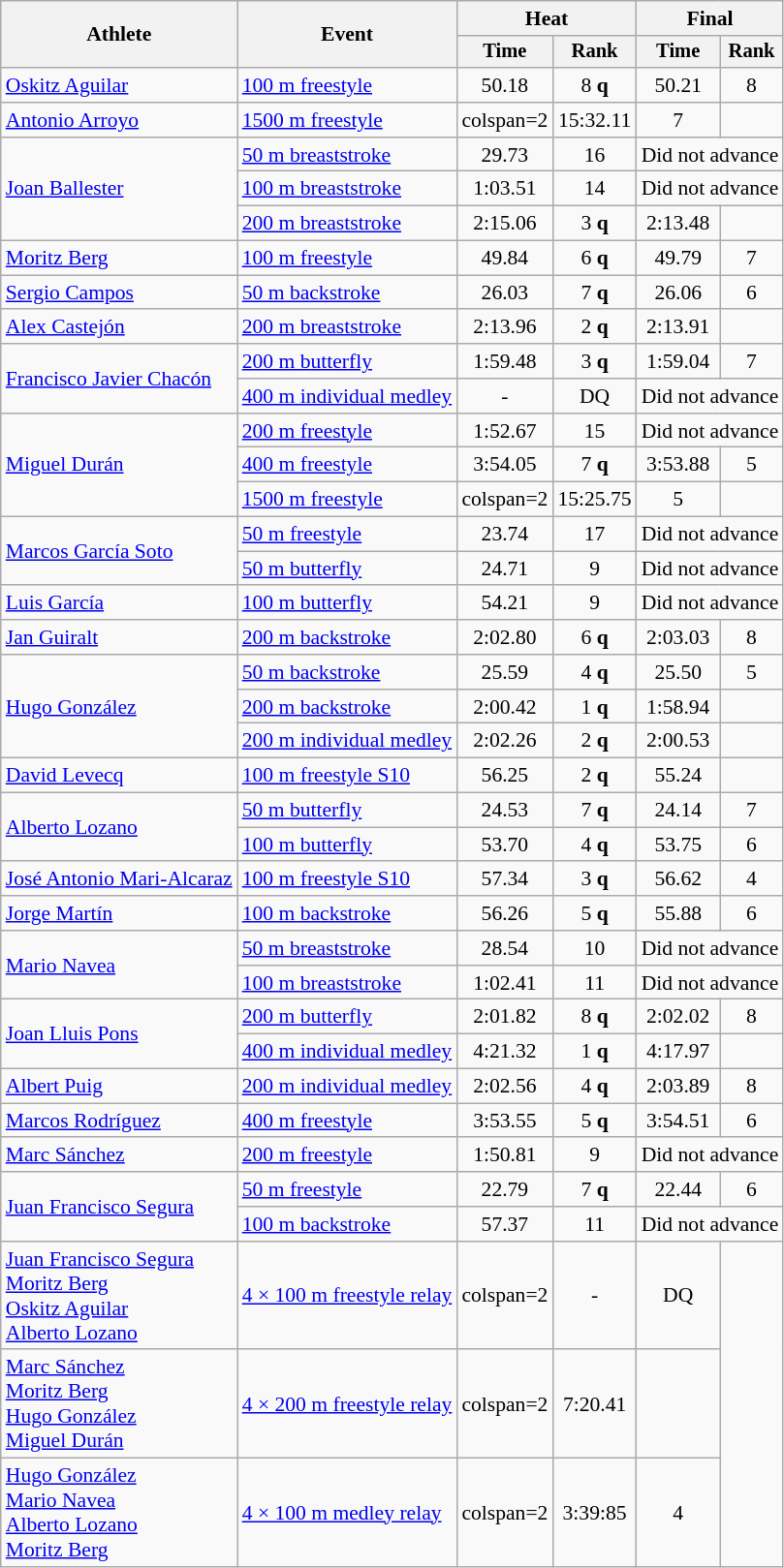<table class=wikitable style="font-size:90%">
<tr>
<th rowspan="2">Athlete</th>
<th rowspan="2">Event</th>
<th colspan="2">Heat</th>
<th colspan="2">Final</th>
</tr>
<tr style="font-size:95%">
<th>Time</th>
<th>Rank</th>
<th>Time</th>
<th>Rank</th>
</tr>
<tr align=center>
<td align=left><a href='#'>Oskitz Aguilar</a></td>
<td align=left><a href='#'>100 m freestyle</a></td>
<td>50.18</td>
<td>8 <strong>q</strong></td>
<td>50.21</td>
<td>8</td>
</tr>
<tr align=center>
<td align=left><a href='#'>Antonio Arroyo</a></td>
<td align=left><a href='#'>1500 m freestyle</a></td>
<td>colspan=2 </td>
<td>15:32.11</td>
<td>7</td>
</tr>
<tr align=center>
<td align=left rowspan=3><a href='#'>Joan Ballester</a></td>
<td align=left><a href='#'>50 m breaststroke</a></td>
<td>29.73</td>
<td>16</td>
<td colspan=2>Did not advance</td>
</tr>
<tr align=center>
<td align=left><a href='#'>100 m breaststroke</a></td>
<td>1:03.51</td>
<td>14</td>
<td colspan=2>Did not advance</td>
</tr>
<tr align=center>
<td align=left><a href='#'>200 m breaststroke</a></td>
<td>2:15.06</td>
<td>3 <strong>q</strong></td>
<td>2:13.48</td>
<td></td>
</tr>
<tr align=center>
<td align=left><a href='#'>Moritz Berg</a></td>
<td align=left><a href='#'>100 m freestyle</a></td>
<td>49.84</td>
<td>6 <strong>q</strong></td>
<td>49.79</td>
<td>7</td>
</tr>
<tr align=center>
<td align=left><a href='#'>Sergio Campos</a></td>
<td align=left><a href='#'>50 m backstroke</a></td>
<td>26.03</td>
<td>7 <strong>q</strong></td>
<td>26.06</td>
<td>6</td>
</tr>
<tr align=center>
<td align=left><a href='#'>Alex Castejón</a></td>
<td align=left><a href='#'>200 m breaststroke</a></td>
<td>2:13.96</td>
<td>2 <strong>q</strong></td>
<td>2:13.91</td>
<td></td>
</tr>
<tr align=center>
<td align=left rowspan=2><a href='#'>Francisco Javier Chacón</a></td>
<td align=left><a href='#'>200 m butterfly</a></td>
<td>1:59.48</td>
<td>3 <strong>q</strong></td>
<td>1:59.04</td>
<td>7</td>
</tr>
<tr align=center>
<td align=left><a href='#'>400 m individual medley</a></td>
<td>-</td>
<td>DQ</td>
<td colspan=2>Did not advance</td>
</tr>
<tr align=center>
<td align=left rowspan=3><a href='#'>Miguel Durán</a></td>
<td align=left><a href='#'>200 m freestyle</a></td>
<td>1:52.67</td>
<td>15</td>
<td colspan=2>Did not advance</td>
</tr>
<tr align=center>
<td align=left><a href='#'>400 m freestyle</a></td>
<td>3:54.05</td>
<td>7 <strong>q</strong></td>
<td>3:53.88</td>
<td>5</td>
</tr>
<tr align=center>
<td align=left><a href='#'>1500 m freestyle</a></td>
<td>colspan=2 </td>
<td>15:25.75</td>
<td>5</td>
</tr>
<tr align=center>
<td align=left rowspan=2><a href='#'>Marcos García Soto</a></td>
<td align=left><a href='#'>50 m freestyle</a></td>
<td>23.74</td>
<td>17</td>
<td colspan=2>Did not advance</td>
</tr>
<tr align=center>
<td align=left><a href='#'>50 m butterfly</a></td>
<td>24.71</td>
<td>9</td>
<td colspan=2>Did not advance</td>
</tr>
<tr align=center>
<td align=left><a href='#'>Luis García</a></td>
<td align=left><a href='#'>100 m butterfly</a></td>
<td>54.21</td>
<td>9</td>
<td colspan=2>Did not advance</td>
</tr>
<tr align=center>
<td align=left><a href='#'>Jan Guiralt</a></td>
<td align=left><a href='#'>200 m backstroke</a></td>
<td>2:02.80</td>
<td>6 <strong>q</strong></td>
<td>2:03.03</td>
<td>8</td>
</tr>
<tr align=center>
<td align=left rowspan=3><a href='#'>Hugo González</a></td>
<td align=left><a href='#'>50 m backstroke</a></td>
<td>25.59</td>
<td>4 <strong>q</strong></td>
<td>25.50</td>
<td>5</td>
</tr>
<tr align=center>
<td align=left><a href='#'>200 m backstroke</a></td>
<td>2:00.42</td>
<td>1 <strong>q</strong></td>
<td>1:58.94</td>
<td></td>
</tr>
<tr align=center>
<td align=left><a href='#'>200 m individual medley</a></td>
<td>2:02.26</td>
<td>2 <strong>q</strong></td>
<td>2:00.53</td>
<td></td>
</tr>
<tr align=center>
<td align=left><a href='#'>David Levecq</a></td>
<td align=left><a href='#'>100 m freestyle S10</a></td>
<td>56.25</td>
<td>2 <strong>q</strong></td>
<td>55.24</td>
<td></td>
</tr>
<tr align=center>
<td align=left rowspan=2><a href='#'>Alberto Lozano</a></td>
<td align=left><a href='#'>50 m butterfly</a></td>
<td>24.53</td>
<td>7 <strong>q</strong></td>
<td>24.14</td>
<td>7</td>
</tr>
<tr align=center>
<td align=left><a href='#'>100 m butterfly</a></td>
<td>53.70</td>
<td>4 <strong>q</strong></td>
<td>53.75</td>
<td>6</td>
</tr>
<tr align=center>
<td align=left><a href='#'>José Antonio Mari-Alcaraz</a></td>
<td align=left><a href='#'>100 m freestyle S10</a></td>
<td>57.34</td>
<td>3 <strong>q</strong></td>
<td>56.62</td>
<td>4</td>
</tr>
<tr align=center>
<td align=left><a href='#'>Jorge Martín</a></td>
<td align=left><a href='#'>100 m backstroke</a></td>
<td>56.26</td>
<td>5 <strong>q</strong></td>
<td>55.88</td>
<td>6</td>
</tr>
<tr align=center>
<td align=left rowspan=2><a href='#'>Mario Navea</a></td>
<td align=left><a href='#'>50 m breaststroke</a></td>
<td>28.54</td>
<td>10</td>
<td colspan=2>Did not advance</td>
</tr>
<tr align=center>
<td align=left><a href='#'>100 m breaststroke</a></td>
<td>1:02.41</td>
<td>11</td>
<td colspan=2>Did not advance</td>
</tr>
<tr align=center>
<td align=left rowspan=2><a href='#'>Joan Lluis Pons</a></td>
<td align=left><a href='#'>200 m butterfly</a></td>
<td>2:01.82</td>
<td>8 <strong>q</strong></td>
<td>2:02.02</td>
<td>8</td>
</tr>
<tr align=center>
<td align=left><a href='#'>400 m individual medley</a></td>
<td>4:21.32</td>
<td>1 <strong>q</strong></td>
<td>4:17.97</td>
<td></td>
</tr>
<tr align=center>
<td align=left><a href='#'>Albert Puig</a></td>
<td align=left><a href='#'>200 m individual medley</a></td>
<td>2:02.56</td>
<td>4 <strong>q</strong></td>
<td>2:03.89</td>
<td>8</td>
</tr>
<tr align=center>
<td align=left><a href='#'>Marcos Rodríguez</a></td>
<td align=left><a href='#'>400 m freestyle</a></td>
<td>3:53.55</td>
<td>5 <strong>q</strong></td>
<td>3:54.51</td>
<td>6</td>
</tr>
<tr align=center>
<td align=left><a href='#'>Marc Sánchez</a></td>
<td align=left><a href='#'>200 m freestyle</a></td>
<td>1:50.81</td>
<td>9</td>
<td colspan=2>Did not advance</td>
</tr>
<tr align=center>
<td align=left rowspan=2><a href='#'>Juan Francisco Segura</a></td>
<td align=left><a href='#'>50 m freestyle</a></td>
<td>22.79</td>
<td>7 <strong>q</strong></td>
<td>22.44</td>
<td>6</td>
</tr>
<tr align=center>
<td align=left><a href='#'>100 m backstroke</a></td>
<td>57.37</td>
<td>11</td>
<td colspan=2>Did not advance</td>
</tr>
<tr align=center>
<td align=left><a href='#'>Juan Francisco Segura</a><br><a href='#'>Moritz Berg</a><br><a href='#'>Oskitz Aguilar</a><br><a href='#'>Alberto Lozano</a></td>
<td align=left><a href='#'>4 × 100 m freestyle relay</a></td>
<td>colspan=2 </td>
<td>-</td>
<td>DQ</td>
</tr>
<tr align=center>
<td align=left><a href='#'>Marc Sánchez</a><br><a href='#'>Moritz Berg</a><br><a href='#'>Hugo González</a><br><a href='#'>Miguel Durán</a></td>
<td align=left><a href='#'>4 × 200 m freestyle relay</a></td>
<td>colspan=2 </td>
<td>7:20.41</td>
<td></td>
</tr>
<tr align=center>
<td align=left><a href='#'>Hugo González</a><br><a href='#'>Mario Navea</a><br><a href='#'>Alberto Lozano</a><br><a href='#'>Moritz Berg</a></td>
<td align=left><a href='#'>4 × 100 m medley relay</a></td>
<td>colspan=2 </td>
<td>3:39:85</td>
<td>4</td>
</tr>
</table>
